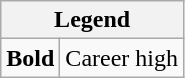<table class="wikitable mw-collapsible mw-collapsed">
<tr>
<th colspan="2">Legend</th>
</tr>
<tr>
<td><strong>Bold</strong></td>
<td>Career high</td>
</tr>
</table>
